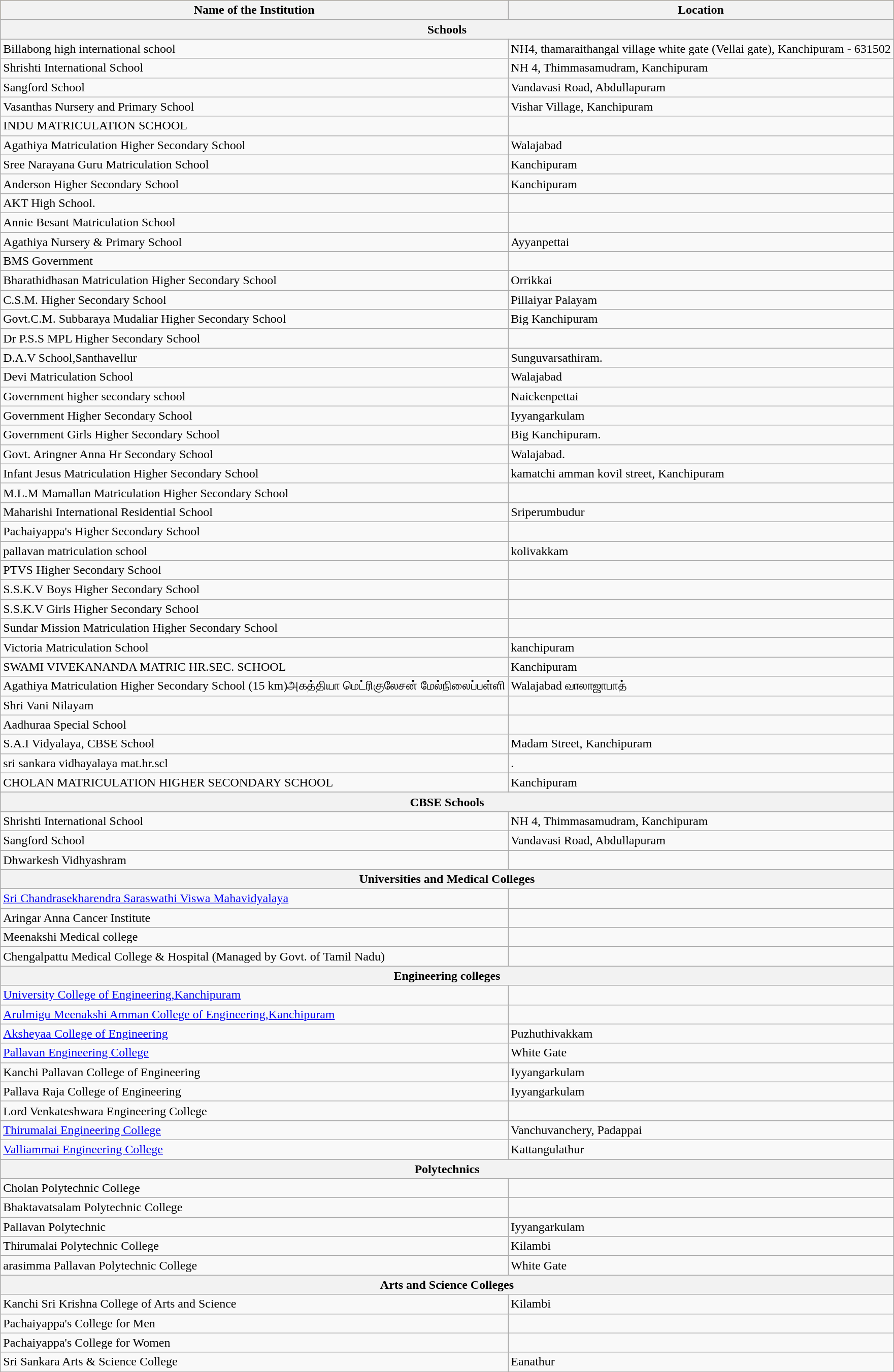<table class="wikitable sortable">
<tr style="background:#FFC569">
<th scope="col"><strong>Name of the Institution</strong></th>
<th scope="col"><strong>Location</strong></th>
</tr>
<tr align="center">
</tr>
<tr style="background:#ffe;">
</tr>
<tr>
<th colspan="2" scope="col"><strong>Schools</strong></th>
</tr>
<tr>
<td>Billabong high international school</td>
<td>NH4, thamaraithangal village white gate (Vellai gate), Kanchipuram - 631502</td>
</tr>
<tr>
<td>Shrishti International School</td>
<td>NH 4, Thimmasamudram, Kanchipuram</td>
</tr>
<tr>
<td>Sangford School</td>
<td>Vandavasi Road, Abdullapuram</td>
</tr>
<tr>
<td>Vasanthas Nursery and Primary School</td>
<td>Vishar Village, Kanchipuram</td>
</tr>
<tr>
<td>INDU MATRICULATION SCHOOL</td>
</tr>
<tr>
<td>Agathiya Matriculation Higher Secondary School</td>
<td>Walajabad</td>
</tr>
<tr>
<td>Sree Narayana Guru Matriculation School</td>
<td>Kanchipuram</td>
</tr>
<tr>
<td>Anderson Higher Secondary School</td>
<td>Kanchipuram</td>
</tr>
<tr>
<td>AKT  High School.</td>
<td></td>
</tr>
<tr>
<td>Annie Besant Matriculation School</td>
<td></td>
</tr>
<tr>
<td>Agathiya Nursery & Primary School</td>
<td>Ayyanpettai</td>
</tr>
<tr>
<td>BMS Government</td>
<td></td>
</tr>
<tr>
<td>Bharathidhasan Matriculation Higher Secondary School</td>
<td>Orrikkai</td>
</tr>
<tr>
<td>C.S.M. Higher Secondary School</td>
<td>Pillaiyar Palayam</td>
</tr>
<tr>
<td>Govt.C.M. Subbaraya Mudaliar Higher Secondary School</td>
<td>Big Kanchipuram</td>
</tr>
<tr>
<td>Dr P.S.S MPL Higher Secondary School</td>
<td></td>
</tr>
<tr>
<td>D.A.V School,Santhavellur</td>
<td>Sunguvarsathiram.</td>
</tr>
<tr>
<td>Devi Matriculation School</td>
<td>Walajabad</td>
</tr>
<tr>
<td>Government higher secondary school</td>
<td>Naickenpettai</td>
</tr>
<tr>
<td>Government Higher Secondary School</td>
<td>Iyyangarkulam</td>
</tr>
<tr>
<td>Government Girls Higher Secondary School</td>
<td>Big Kanchipuram.</td>
</tr>
<tr>
<td>Govt. Aringner Anna Hr Secondary School</td>
<td>Walajabad.</td>
</tr>
<tr>
<td>Infant Jesus Matriculation Higher Secondary School</td>
<td>kamatchi amman kovil street, Kanchipuram</td>
</tr>
<tr>
<td>M.L.M Mamallan Matriculation Higher Secondary School</td>
<td></td>
</tr>
<tr>
<td>Maharishi International Residential School</td>
<td>Sriperumbudur</td>
</tr>
<tr>
<td>Pachaiyappa's Higher Secondary School</td>
<td></td>
</tr>
<tr>
<td>pallavan matriculation school</td>
<td>kolivakkam</td>
</tr>
<tr>
<td>PTVS Higher Secondary School</td>
<td></td>
</tr>
<tr>
<td>S.S.K.V Boys Higher Secondary School</td>
<td></td>
</tr>
<tr>
<td>S.S.K.V Girls Higher Secondary School</td>
<td></td>
</tr>
<tr>
<td>Sundar Mission Matriculation Higher Secondary School</td>
<td></td>
</tr>
<tr>
<td>Victoria Matriculation School</td>
<td>kanchipuram</td>
</tr>
<tr>
<td>SWAMI VIVEKANANDA MATRIC HR.SEC. SCHOOL</td>
<td>Kanchipuram</td>
</tr>
<tr>
<td>Agathiya Matriculation Higher Secondary School (15 km)அகத்தியா மெட்ரிகுலேசன் மேல்நிலைப்பள்ளி</td>
<td>Walajabad  வாலாஜாபாத்</td>
</tr>
<tr>
<td>Shri Vani Nilayam</td>
<td></td>
</tr>
<tr>
<td>Aadhuraa Special School</td>
<td></td>
</tr>
<tr>
<td>S.A.I Vidyalaya, CBSE School</td>
<td>Madam Street, Kanchipuram</td>
</tr>
<tr>
<td>sri sankara vidhayalaya mat.hr.scl</td>
<td>.</td>
</tr>
<tr>
<td>CHOLAN MATRICULATION HIGHER SECONDARY SCHOOL</td>
<td>Kanchipuram</td>
</tr>
<tr>
</tr>
<tr>
<th colspan="2" scope="col"><strong>CBSE Schools</strong></th>
</tr>
<tr>
<td>Shrishti International School</td>
<td>NH 4, Thimmasamudram, Kanchipuram</td>
</tr>
<tr>
<td>Sangford School</td>
<td>Vandavasi Road, Abdullapuram</td>
</tr>
<tr>
<td>Dhwarkesh Vidhyashram</td>
<td></td>
</tr>
<tr>
<th colspan="2" scope="col"><strong>Universities and Medical Colleges</strong></th>
</tr>
<tr>
<td><a href='#'>Sri Chandrasekharendra Saraswathi Viswa Mahavidyalaya</a></td>
<td></td>
</tr>
<tr>
<td>Aringar Anna Cancer Institute</td>
<td></td>
</tr>
<tr>
<td>Meenakshi Medical college</td>
<td></td>
</tr>
<tr>
<td>Chengalpattu Medical College & Hospital (Managed by Govt. of Tamil Nadu)</td>
<td></td>
</tr>
<tr>
<th colspan="2" scope="col"><strong>Engineering colleges</strong></th>
</tr>
<tr>
<td><a href='#'>University College of Engineering,Kanchipuram</a></td>
<td></td>
</tr>
<tr>
<td><a href='#'>Arulmigu Meenakshi Amman College of Engineering,Kanchipuram</a></td>
<td></td>
</tr>
<tr>
<td><a href='#'>Aksheyaa College of Engineering</a></td>
<td>Puzhuthivakkam</td>
</tr>
<tr>
<td><a href='#'>Pallavan Engineering College</a></td>
<td>White Gate</td>
</tr>
<tr>
<td>Kanchi Pallavan College of Engineering</td>
<td>Iyyangarkulam</td>
</tr>
<tr>
<td>Pallava Raja College of Engineering</td>
<td>Iyyangarkulam</td>
</tr>
<tr>
<td>Lord Venkateshwara Engineering College</td>
<td></td>
</tr>
<tr>
<td><a href='#'>Thirumalai Engineering College</a></td>
<td>Vanchuvanchery, Padappai</td>
</tr>
<tr>
<td><a href='#'>Valliammai Engineering College</a></td>
<td>Kattangulathur</td>
</tr>
<tr>
<th colspan="2" scope="col"><strong>Polytechnics</strong></th>
</tr>
<tr>
<td>Cholan Polytechnic College</td>
<td></td>
</tr>
<tr>
<td>Bhaktavatsalam Polytechnic College</td>
<td></td>
</tr>
<tr>
<td>Pallavan Polytechnic</td>
<td>Iyyangarkulam</td>
</tr>
<tr>
<td>Thirumalai Polytechnic College</td>
<td>Kilambi</td>
</tr>
<tr>
<td>arasimma Pallavan Polytechnic College</td>
<td>White Gate</td>
</tr>
<tr>
<th colspan="2" scope="col"><strong>Arts and Science Colleges</strong></th>
</tr>
<tr>
<td>Kanchi Sri Krishna College of Arts and Science</td>
<td>Kilambi</td>
</tr>
<tr>
<td>Pachaiyappa's College for Men</td>
<td></td>
</tr>
<tr>
<td>Pachaiyappa's College for Women</td>
<td></td>
</tr>
<tr>
<td>Sri Sankara Arts & Science College</td>
<td>Eanathur<br></td>
</tr>
</table>
